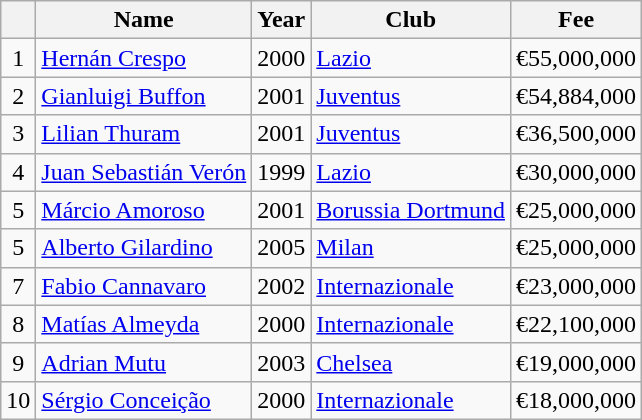<table class="wikitable sortable" style="text-align: center">
<tr>
<th></th>
<th>Name</th>
<th>Year</th>
<th>Club</th>
<th>Fee</th>
</tr>
<tr>
<td>1</td>
<td align="left"> <a href='#'>Hernán Crespo</a></td>
<td>2000</td>
<td align="left"> <a href='#'>Lazio</a></td>
<td>€55,000,000</td>
</tr>
<tr>
<td>2</td>
<td align="left"> <a href='#'>Gianluigi Buffon</a></td>
<td>2001</td>
<td align="left"> <a href='#'>Juventus</a></td>
<td>€54,884,000</td>
</tr>
<tr>
<td>3</td>
<td align="left"> <a href='#'>Lilian Thuram</a></td>
<td>2001</td>
<td align="left"> <a href='#'>Juventus</a></td>
<td>€36,500,000</td>
</tr>
<tr>
<td>4</td>
<td align="left"> <a href='#'>Juan Sebastián Verón</a></td>
<td>1999</td>
<td align="left"> <a href='#'>Lazio</a></td>
<td>€30,000,000</td>
</tr>
<tr>
<td>5</td>
<td align="left"> <a href='#'>Márcio Amoroso</a></td>
<td>2001</td>
<td align="left"> <a href='#'>Borussia Dortmund</a></td>
<td>€25,000,000</td>
</tr>
<tr>
<td>5</td>
<td align="left"> <a href='#'>Alberto Gilardino</a></td>
<td>2005</td>
<td align="left"> <a href='#'>Milan</a></td>
<td>€25,000,000</td>
</tr>
<tr>
<td>7</td>
<td align="left"> <a href='#'>Fabio Cannavaro</a></td>
<td>2002</td>
<td align="left"> <a href='#'>Internazionale</a></td>
<td>€23,000,000</td>
</tr>
<tr>
<td>8</td>
<td align="left"> <a href='#'>Matías Almeyda</a></td>
<td>2000</td>
<td align="left"> <a href='#'>Internazionale</a></td>
<td>€22,100,000</td>
</tr>
<tr>
<td>9</td>
<td align="left"> <a href='#'>Adrian Mutu</a></td>
<td>2003</td>
<td align="left"> <a href='#'>Chelsea</a></td>
<td>€19,000,000</td>
</tr>
<tr>
<td>10</td>
<td align="left"> <a href='#'>Sérgio Conceição</a></td>
<td>2000</td>
<td align="left"> <a href='#'>Internazionale</a></td>
<td>€18,000,000</td>
</tr>
</table>
